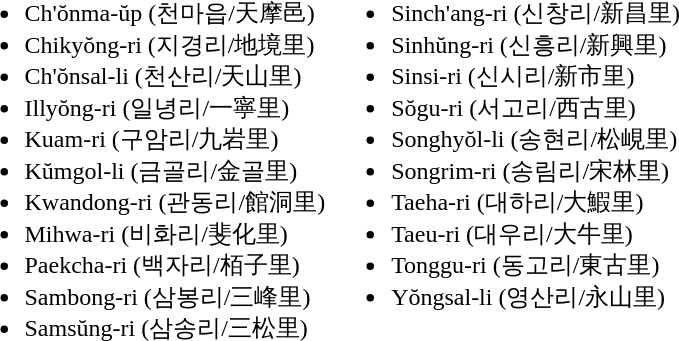<table>
<tr>
<td valign="top"><br><ul><li>Ch'ŏnma-ŭp (천마읍/天摩邑)</li><li>Chikyŏng-ri (지경리/地境里)</li><li>Ch'ŏnsal-li (천산리/天山里)</li><li>Illyŏng-ri (일녕리/一寧里)</li><li>Kuam-ri (구암리/九岩里)</li><li>Kŭmgol-li (금골리/金골里)</li><li>Kwandong-ri (관동리/館洞里)</li><li>Mihwa-ri (비화리/斐化里)</li><li>Paekcha-ri (백자리/栢子里)</li><li>Sambong-ri (삼봉리/三峰里)</li><li>Samsŭng-ri (삼송리/三松里)</li></ul></td>
<td valign="top"><br><ul><li>Sinch'ang-ri (신창리/新昌里)</li><li>Sinhŭng-ri (신흥리/新興里)</li><li>Sinsi-ri (신시리/新市里)</li><li>Sŏgu-ri (서고리/西古里)</li><li>Songhyŏl-li (송현리/松峴里)</li><li>Songrim-ri (송림리/宋林里)</li><li>Taeha-ri (대하리/大鰕里)</li><li>Taeu-ri (대우리/大牛里)</li><li>Tonggu-ri (동고리/東古里)</li><li>Yŏngsal-li (영산리/永山里)</li></ul></td>
</tr>
</table>
